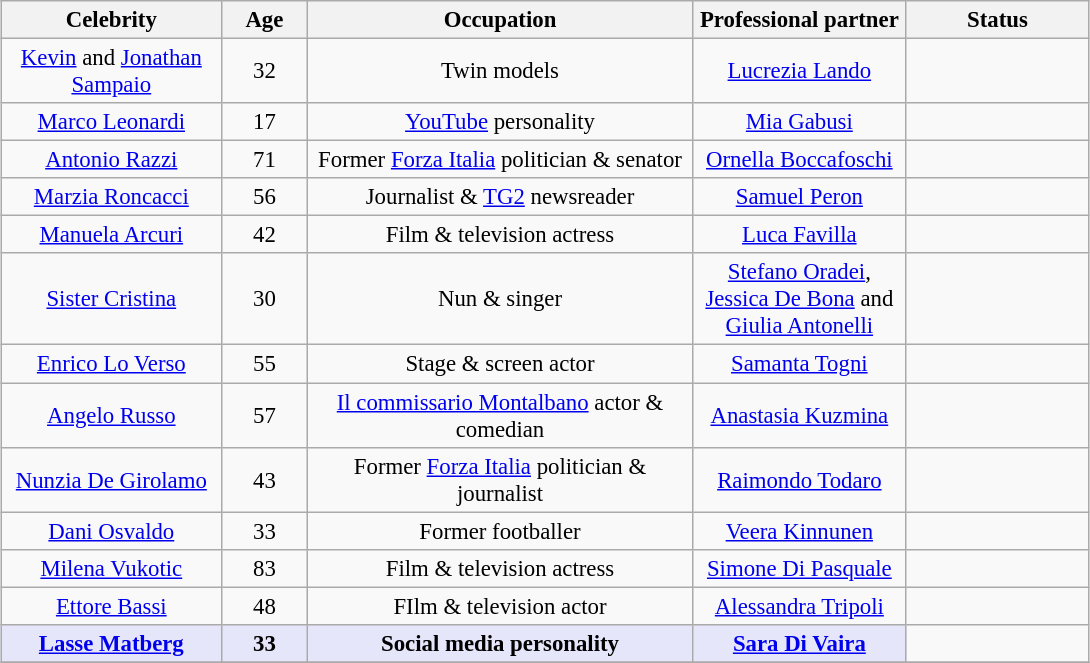<table class="wikitable" style="margin:auto; text-align:center; font-size:95%;">
<tr>
<th width="140">Celebrity</th>
<th width="50">Age</th>
<th width="250">Occupation</th>
<th width="135">Professional partner</th>
<th width="115">Status</th>
</tr>
<tr>
<td><a href='#'>Kevin</a> and <a href='#'>Jonathan Sampaio</a></td>
<td>32</td>
<td>Twin models</td>
<td><a href='#'>Lucrezia Lando</a></td>
<td></td>
</tr>
<tr>
<td><a href='#'>Marco Leonardi</a></td>
<td>17</td>
<td><a href='#'>YouTube</a> personality</td>
<td><a href='#'>Mia Gabusi</a></td>
<td></td>
</tr>
<tr>
<td><a href='#'>Antonio Razzi</a></td>
<td>71</td>
<td>Former <a href='#'>Forza Italia</a> politician & senator</td>
<td><a href='#'>Ornella Boccafoschi</a></td>
<td></td>
</tr>
<tr>
<td><a href='#'>Marzia Roncacci</a></td>
<td>56</td>
<td>Journalist & <a href='#'>TG2</a> newsreader</td>
<td><a href='#'>Samuel Peron</a></td>
<td></td>
</tr>
<tr>
<td><a href='#'>Manuela Arcuri</a></td>
<td>42</td>
<td>Film & television actress</td>
<td><a href='#'>Luca Favilla</a></td>
<td></td>
</tr>
<tr>
<td><a href='#'>Sister Cristina</a></td>
<td>30</td>
<td>Nun & singer</td>
<td><a href='#'>Stefano Oradei</a>, <a href='#'>Jessica De Bona</a> and <a href='#'>Giulia Antonelli</a></td>
<td></td>
</tr>
<tr>
<td><a href='#'>Enrico Lo Verso</a></td>
<td>55</td>
<td>Stage & screen actor</td>
<td><a href='#'>Samanta Togni</a></td>
<td></td>
</tr>
<tr>
<td><a href='#'>Angelo Russo</a></td>
<td>57</td>
<td><a href='#'>Il commissario Montalbano</a> actor & comedian</td>
<td><a href='#'>Anastasia Kuzmina</a></td>
<td></td>
</tr>
<tr>
<td><a href='#'>Nunzia De Girolamo</a></td>
<td>43</td>
<td>Former <a href='#'>Forza Italia</a> politician & journalist</td>
<td><a href='#'>Raimondo Todaro</a></td>
<td></td>
</tr>
<tr>
<td><a href='#'>Dani Osvaldo</a></td>
<td>33</td>
<td>Former footballer</td>
<td><a href='#'>Veera Kinnunen</a></td>
<td></td>
</tr>
<tr>
<td><a href='#'>Milena Vukotic</a></td>
<td>83</td>
<td>Film & television actress</td>
<td><a href='#'>Simone Di Pasquale</a></td>
<td></td>
</tr>
<tr>
<td><a href='#'>Ettore Bassi</a></td>
<td>48</td>
<td>FIlm & television actor</td>
<td><a href='#'>Alessandra Tripoli</a></td>
<td></td>
</tr>
<tr>
<td style="background:lavender;"><strong><a href='#'>Lasse Matberg</a></strong></td>
<td style="background:lavender;"><strong>33</strong></td>
<td style="background:lavender;"><strong>Social media personality</strong></td>
<td style="background:lavender;"><strong><a href='#'>Sara Di Vaira</a></strong></td>
<td></td>
</tr>
<tr>
</tr>
</table>
